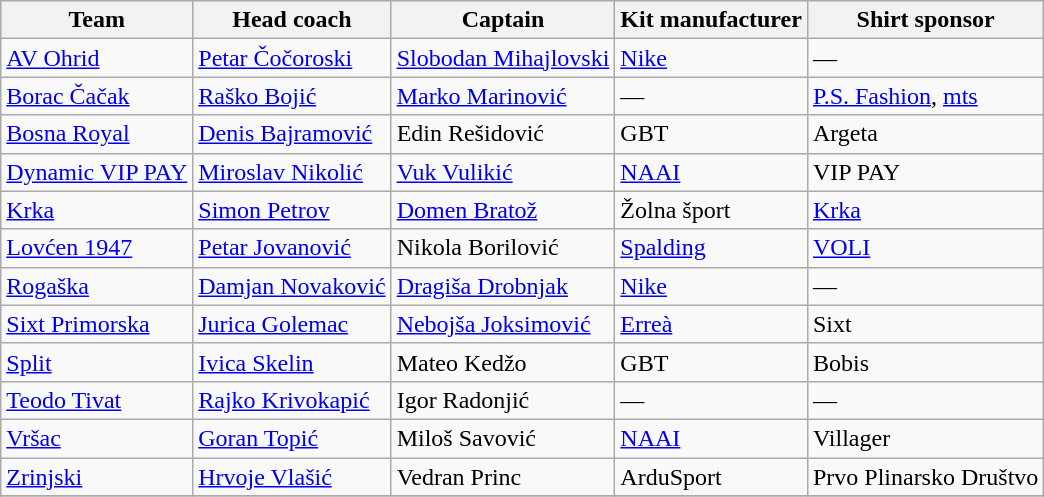<table class="wikitable sortable">
<tr>
<th>Team</th>
<th>Head coach</th>
<th>Captain</th>
<th>Kit manufacturer</th>
<th>Shirt sponsor</th>
</tr>
<tr>
<td><a href='#'>AV Ohrid</a></td>
<td> <a href='#'>Petar Čočoroski</a></td>
<td> <a href='#'>Slobodan Mihajlovski</a></td>
<td><a href='#'>Nike</a></td>
<td>—</td>
</tr>
<tr>
<td><a href='#'>Borac Čačak</a></td>
<td> <a href='#'>Raško Bojić</a></td>
<td> <a href='#'>Marko Marinović</a></td>
<td>—</td>
<td><a href='#'>P.S. Fashion</a>, <a href='#'>mts</a></td>
</tr>
<tr>
<td><a href='#'>Bosna Royal</a></td>
<td> <a href='#'>Denis Bajramović</a></td>
<td> Edin Rešidović</td>
<td>GBT</td>
<td>Argeta</td>
</tr>
<tr>
<td><a href='#'>Dynamic VIP PAY</a></td>
<td> <a href='#'>Miroslav Nikolić</a></td>
<td> <a href='#'>Vuk Vulikić</a></td>
<td><a href='#'>NAAI</a></td>
<td>VIP PAY</td>
</tr>
<tr>
<td><a href='#'>Krka</a></td>
<td> <a href='#'>Simon Petrov</a></td>
<td> <a href='#'>Domen Bratož</a></td>
<td>Žolna šport</td>
<td><a href='#'>Krka</a></td>
</tr>
<tr>
<td><a href='#'>Lovćen 1947</a></td>
<td> <a href='#'>Petar Jovanović</a></td>
<td> Nikola Borilović</td>
<td><a href='#'>Spalding</a></td>
<td><a href='#'>VOLI</a></td>
</tr>
<tr>
<td><a href='#'>Rogaška</a></td>
<td> <a href='#'>Damjan Novaković</a></td>
<td> <a href='#'>Dragiša Drobnjak</a></td>
<td><a href='#'>Nike</a></td>
<td>—</td>
</tr>
<tr>
<td><a href='#'>Sixt Primorska</a></td>
<td> <a href='#'>Jurica Golemac</a></td>
<td> <a href='#'>Nebojša Joksimović</a></td>
<td><a href='#'>Erreà</a></td>
<td>Sixt</td>
</tr>
<tr>
<td><a href='#'>Split</a></td>
<td> <a href='#'>Ivica Skelin</a></td>
<td> Mateo Kedžo</td>
<td>GBT</td>
<td>Bobis</td>
</tr>
<tr>
<td><a href='#'>Teodo Tivat</a></td>
<td> <a href='#'>Rajko Krivokapić</a></td>
<td> Igor Radonjić</td>
<td>—</td>
<td>—</td>
</tr>
<tr>
<td><a href='#'>Vršac</a></td>
<td> <a href='#'>Goran Topić</a></td>
<td> Miloš Savović</td>
<td><a href='#'>NAAI</a></td>
<td>Villager</td>
</tr>
<tr>
<td><a href='#'>Zrinjski</a></td>
<td> <a href='#'>Hrvoje Vlašić</a></td>
<td> Vedran Princ</td>
<td>ArduSport</td>
<td>Prvo Plinarsko Društvo</td>
</tr>
<tr>
</tr>
</table>
